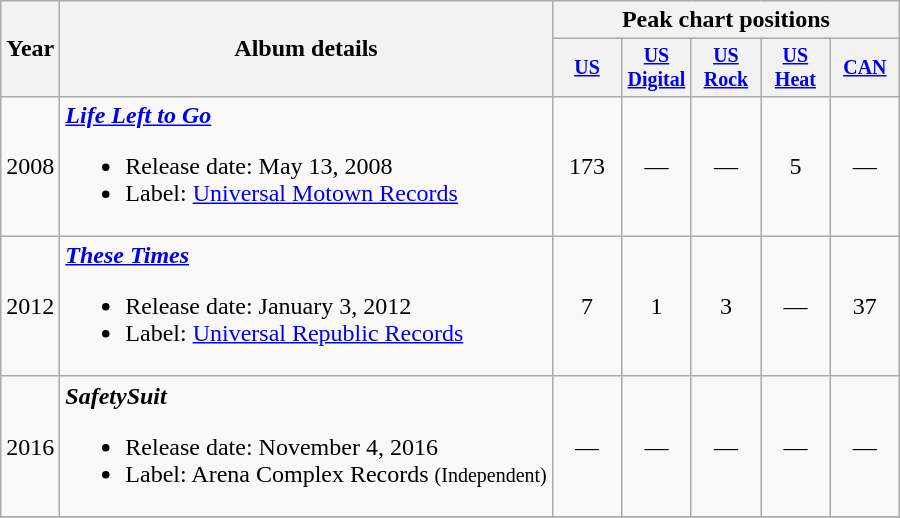<table class="wikitable" style="text-align:center;">
<tr>
<th rowspan="2">Year</th>
<th rowspan="2">Album details</th>
<th colspan="5">Peak chart positions</th>
</tr>
<tr style="font-size:smaller;">
<th style="width:40px;"><a href='#'>US</a><br></th>
<th style="width:40px;"><a href='#'>US<br>Digital</a></th>
<th style="width:40px;"><a href='#'>US<br>Rock</a></th>
<th style="width:40px;"><a href='#'>US<br>Heat</a><br></th>
<th style="width:40px;"><a href='#'>CAN</a><br></th>
</tr>
<tr>
<td>2008</td>
<td style="text-align:left;"><strong><em><a href='#'>Life Left to Go</a></em></strong><br><ul><li>Release date: May 13, 2008</li><li>Label: <a href='#'>Universal Motown Records</a></li></ul></td>
<td>173</td>
<td>—</td>
<td>—</td>
<td>5</td>
<td>—</td>
</tr>
<tr>
<td>2012</td>
<td align="left"><strong><em><a href='#'>These Times</a></em></strong><br><ul><li>Release date: January 3, 2012</li><li>Label: <a href='#'>Universal Republic Records</a></li></ul></td>
<td>7</td>
<td>1</td>
<td>3</td>
<td>—</td>
<td>37</td>
</tr>
<tr>
<td>2016</td>
<td style="text-align:left;"><strong><em>SafetySuit</em></strong><br><ul><li>Release date: November 4, 2016</li><li>Label: Arena Complex Records <small>(Independent)</small></li></ul></td>
<td>—</td>
<td>—</td>
<td>—</td>
<td>—</td>
<td>—</td>
</tr>
<tr>
</tr>
</table>
